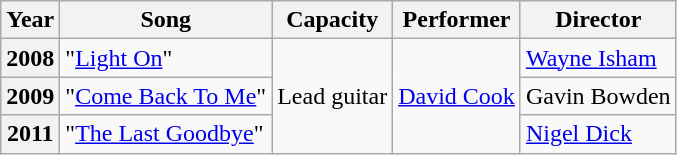<table class="wikitable">
<tr>
<th>Year</th>
<th>Song</th>
<th>Capacity</th>
<th>Performer</th>
<th>Director</th>
</tr>
<tr>
<th>2008</th>
<td>"<a href='#'>Light On</a>"</td>
<td rowspan="3">Lead guitar</td>
<td rowspan="3"><a href='#'>David Cook</a></td>
<td><a href='#'>Wayne Isham</a></td>
</tr>
<tr>
<th>2009</th>
<td>"<a href='#'>Come Back To Me</a>"</td>
<td>Gavin Bowden</td>
</tr>
<tr>
<th>2011</th>
<td>"<a href='#'>The Last Goodbye</a>"</td>
<td><a href='#'>Nigel Dick</a></td>
</tr>
</table>
